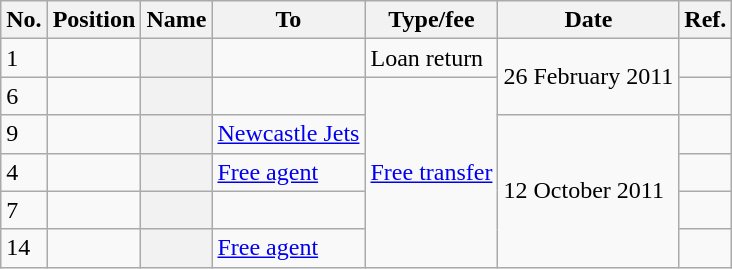<table class="wikitable plainrowheaders sortable" style="text-align:center; text-align:left">
<tr>
<th>No.</th>
<th>Position</th>
<th>Name</th>
<th>To</th>
<th>Type/fee</th>
<th>Date</th>
<th>Ref.</th>
</tr>
<tr>
<td>1</td>
<td></td>
<th scope="row"></th>
<td></td>
<td>Loan return</td>
<td rowspan="2">26 February 2011</td>
<td></td>
</tr>
<tr>
<td>6</td>
<td></td>
<th scope="row"></th>
<td></td>
<td rowspan="5"><a href='#'>Free transfer</a></td>
<td></td>
</tr>
<tr>
<td>9</td>
<td></td>
<th scope="row"></th>
<td><a href='#'>Newcastle Jets</a></td>
<td rowspan="4">12 October 2011</td>
<td></td>
</tr>
<tr>
<td>4</td>
<td></td>
<th scope="row"></th>
<td><a href='#'>Free agent</a></td>
<td></td>
</tr>
<tr>
<td>7</td>
<td></td>
<th scope="row"></th>
<td></td>
<td></td>
</tr>
<tr>
<td>14</td>
<td></td>
<th scope="row"></th>
<td><a href='#'>Free agent</a></td>
<td></td>
</tr>
</table>
